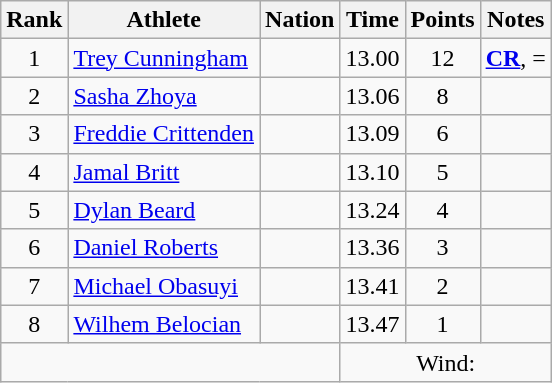<table class="wikitable mw-datatable sortable" style="text-align:center;">
<tr>
<th scope="col" style="width: 10px;">Rank</th>
<th scope="col">Athlete</th>
<th scope="col">Nation</th>
<th scope="col">Time</th>
<th scope="col">Points</th>
<th scope="col">Notes</th>
</tr>
<tr>
<td>1</td>
<td align="left"><a href='#'>Trey Cunningham</a> </td>
<td align="left"></td>
<td>13.00</td>
<td>12</td>
<td><strong><a href='#'>CR</a></strong>, =</td>
</tr>
<tr>
<td>2</td>
<td align="left"><a href='#'>Sasha Zhoya</a> </td>
<td align="left"></td>
<td>13.06</td>
<td>8</td>
<td></td>
</tr>
<tr>
<td>3</td>
<td align="left"><a href='#'>Freddie Crittenden</a> </td>
<td align="left"></td>
<td>13.09</td>
<td>6</td>
<td></td>
</tr>
<tr>
<td>4</td>
<td align="left"><a href='#'>Jamal Britt</a> </td>
<td align="left"></td>
<td>13.10</td>
<td>5</td>
<td></td>
</tr>
<tr>
<td>5</td>
<td align="left"><a href='#'>Dylan Beard</a> </td>
<td align="left"></td>
<td>13.24</td>
<td>4</td>
<td></td>
</tr>
<tr>
<td>6</td>
<td align="left"><a href='#'>Daniel Roberts</a> </td>
<td align="left"></td>
<td>13.36</td>
<td>3</td>
<td></td>
</tr>
<tr>
<td>7</td>
<td align="left"><a href='#'>Michael Obasuyi</a> </td>
<td align="left"></td>
<td>13.41</td>
<td>2</td>
<td></td>
</tr>
<tr>
<td>8</td>
<td align="left"><a href='#'>Wilhem Belocian</a> </td>
<td align="left"></td>
<td>13.47</td>
<td>1</td>
<td></td>
</tr>
<tr class="sortbottom">
<td colspan="3"></td>
<td colspan="3">Wind: </td>
</tr>
</table>
